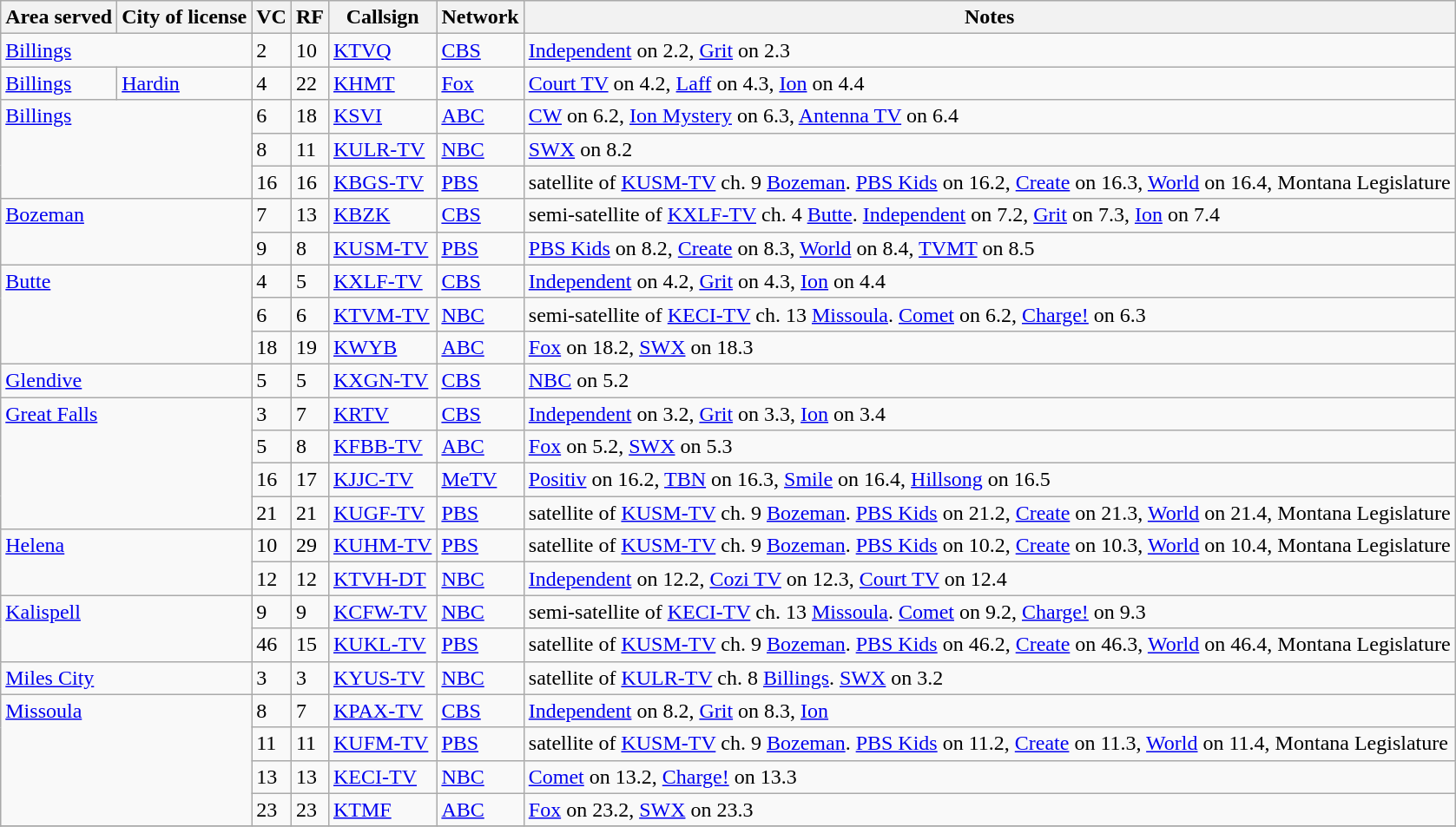<table class="sortable wikitable" style="margin: 1em 1em 1em 0; background: #f9f9f9;">
<tr>
<th>Area served</th>
<th>City of license</th>
<th>VC</th>
<th>RF</th>
<th>Callsign</th>
<th>Network</th>
<th class="unsortable">Notes</th>
</tr>
<tr style="vertical-align: top; text-align: left;">
<td colspan="2"><a href='#'>Billings</a></td>
<td>2</td>
<td>10</td>
<td><a href='#'>KTVQ</a></td>
<td><a href='#'>CBS</a></td>
<td><a href='#'>Independent</a> on 2.2, <a href='#'>Grit</a> on 2.3</td>
</tr>
<tr style="vertical-align: top; text-align: left;">
<td><a href='#'>Billings</a></td>
<td><a href='#'>Hardin</a></td>
<td>4</td>
<td>22</td>
<td><a href='#'>KHMT</a></td>
<td><a href='#'>Fox</a></td>
<td><a href='#'>Court TV</a> on 4.2, <a href='#'>Laff</a> on 4.3, <a href='#'>Ion</a> on 4.4</td>
</tr>
<tr style="vertical-align: top; text-align: left;">
<td colspan="2" rowspan="3"><a href='#'>Billings</a></td>
<td>6</td>
<td>18</td>
<td><a href='#'>KSVI</a></td>
<td><a href='#'>ABC</a></td>
<td><a href='#'>CW</a> on 6.2, <a href='#'>Ion Mystery</a> on 6.3, <a href='#'>Antenna TV</a> on 6.4</td>
</tr>
<tr style="vertical-align: top; text-align: left;">
<td>8</td>
<td>11</td>
<td><a href='#'>KULR-TV</a></td>
<td><a href='#'>NBC</a></td>
<td><a href='#'>SWX</a> on 8.2</td>
</tr>
<tr style="vertical-align: top; text-align: left;">
<td>16</td>
<td>16</td>
<td><a href='#'>KBGS-TV</a></td>
<td><a href='#'>PBS</a></td>
<td>satellite of <a href='#'>KUSM-TV</a> ch. 9 <a href='#'>Bozeman</a>. <a href='#'>PBS Kids</a> on 16.2, <a href='#'>Create</a> on 16.3, <a href='#'>World</a> on 16.4, Montana Legislature</td>
</tr>
<tr style="vertical-align: top; text-align: left;">
<td colspan="2" rowspan="2"><a href='#'>Bozeman</a></td>
<td>7</td>
<td>13</td>
<td><a href='#'>KBZK</a></td>
<td><a href='#'>CBS</a></td>
<td>semi-satellite of <a href='#'>KXLF-TV</a> ch. 4 <a href='#'>Butte</a>. <a href='#'>Independent</a> on 7.2, <a href='#'>Grit</a> on 7.3, <a href='#'>Ion</a> on 7.4</td>
</tr>
<tr style="vertical-align: top; text-align: left;">
<td>9</td>
<td>8</td>
<td><a href='#'>KUSM-TV</a></td>
<td><a href='#'>PBS</a></td>
<td><a href='#'>PBS Kids</a> on 8.2, <a href='#'>Create</a> on 8.3, <a href='#'>World</a> on 8.4, <a href='#'>TVMT</a> on 8.5</td>
</tr>
<tr style="vertical-align: top; text-align: left;">
<td colspan="2" rowspan="3"><a href='#'>Butte</a></td>
<td>4</td>
<td>5</td>
<td><a href='#'>KXLF-TV</a></td>
<td><a href='#'>CBS</a></td>
<td><a href='#'>Independent</a> on 4.2, <a href='#'>Grit</a> on 4.3, <a href='#'>Ion</a> on 4.4</td>
</tr>
<tr style="vertical-align: top; text-align: left;">
<td>6</td>
<td>6</td>
<td><a href='#'>KTVM-TV</a></td>
<td><a href='#'>NBC</a></td>
<td>semi-satellite of <a href='#'>KECI-TV</a> ch. 13 <a href='#'>Missoula</a>. <a href='#'>Comet</a> on 6.2, <a href='#'>Charge!</a> on 6.3</td>
</tr>
<tr style="vertical-align: top; text-align: left;">
<td>18</td>
<td>19</td>
<td><a href='#'>KWYB</a></td>
<td><a href='#'>ABC</a></td>
<td><a href='#'>Fox</a> on 18.2, <a href='#'>SWX</a> on 18.3</td>
</tr>
<tr style="vertical-align: top; text-align: left;">
<td colspan="2"><a href='#'>Glendive</a></td>
<td>5</td>
<td>5</td>
<td><a href='#'>KXGN-TV</a></td>
<td><a href='#'>CBS</a></td>
<td><a href='#'>NBC</a> on 5.2</td>
</tr>
<tr style="vertical-align: top; text-align: left;">
<td colspan="2" rowspan="4"><a href='#'>Great Falls</a></td>
<td>3</td>
<td>7</td>
<td><a href='#'>KRTV</a></td>
<td><a href='#'>CBS</a></td>
<td><a href='#'>Independent</a> on 3.2, <a href='#'>Grit</a> on 3.3, <a href='#'>Ion</a> on 3.4</td>
</tr>
<tr style="vertical-align: top; text-align: left;">
<td>5</td>
<td>8</td>
<td><a href='#'>KFBB-TV</a></td>
<td><a href='#'>ABC</a></td>
<td><a href='#'>Fox</a> on 5.2, <a href='#'>SWX</a> on 5.3</td>
</tr>
<tr style="vertical-align: top; text-align: left;">
<td>16</td>
<td>17</td>
<td><a href='#'>KJJC-TV</a></td>
<td><a href='#'>MeTV</a></td>
<td><a href='#'>Positiv</a> on 16.2, <a href='#'>TBN</a> on 16.3, <a href='#'>Smile</a> on 16.4, <a href='#'>Hillsong</a> on 16.5</td>
</tr>
<tr style="vertical-align: top; text-align: left;">
<td>21</td>
<td>21</td>
<td><a href='#'>KUGF-TV</a></td>
<td><a href='#'>PBS</a></td>
<td>satellite of <a href='#'>KUSM-TV</a> ch. 9 <a href='#'>Bozeman</a>. <a href='#'>PBS Kids</a> on 21.2, <a href='#'>Create</a> on 21.3, <a href='#'>World</a> on 21.4, Montana Legislature</td>
</tr>
<tr style="vertical-align: top; text-align: left;">
<td colspan="2" rowspan="2"><a href='#'>Helena</a></td>
<td>10</td>
<td>29</td>
<td><a href='#'>KUHM-TV</a></td>
<td><a href='#'>PBS</a></td>
<td>satellite of <a href='#'>KUSM-TV</a> ch. 9 <a href='#'>Bozeman</a>. <a href='#'>PBS Kids</a> on 10.2, <a href='#'>Create</a> on 10.3, <a href='#'>World</a> on 10.4, Montana Legislature</td>
</tr>
<tr style="vertical-align: top; text-align: left;">
<td>12</td>
<td>12</td>
<td><a href='#'>KTVH-DT</a></td>
<td><a href='#'>NBC</a></td>
<td><a href='#'>Independent</a> on 12.2, <a href='#'>Cozi TV</a> on 12.3, <a href='#'>Court TV</a> on 12.4</td>
</tr>
<tr style="vertical-align: top; text-align: left;">
<td colspan="2" rowspan="2"><a href='#'>Kalispell</a></td>
<td>9</td>
<td>9</td>
<td><a href='#'>KCFW-TV</a></td>
<td><a href='#'>NBC</a></td>
<td>semi-satellite of <a href='#'>KECI-TV</a> ch. 13 <a href='#'>Missoula</a>. <a href='#'>Comet</a> on 9.2, <a href='#'>Charge!</a> on 9.3</td>
</tr>
<tr style="vertical-align: top; text-align: left;">
<td>46</td>
<td>15</td>
<td><a href='#'>KUKL-TV</a></td>
<td><a href='#'>PBS</a></td>
<td>satellite of <a href='#'>KUSM-TV</a> ch. 9 <a href='#'>Bozeman</a>. <a href='#'>PBS Kids</a> on 46.2, <a href='#'>Create</a> on 46.3, <a href='#'>World</a> on 46.4, Montana Legislature</td>
</tr>
<tr style="vertical-align: top; text-align: left;">
<td colspan="2"><a href='#'>Miles City</a></td>
<td>3</td>
<td>3</td>
<td><a href='#'>KYUS-TV</a></td>
<td><a href='#'>NBC</a></td>
<td>satellite of <a href='#'>KULR-TV</a> ch. 8 <a href='#'>Billings</a>. <a href='#'>SWX</a> on 3.2</td>
</tr>
<tr style="vertical-align: top; text-align: left;">
<td colspan="2" rowspan="4"><a href='#'>Missoula</a></td>
<td>8</td>
<td>7</td>
<td><a href='#'>KPAX-TV</a></td>
<td><a href='#'>CBS</a></td>
<td><a href='#'>Independent</a> on 8.2, <a href='#'>Grit</a> on 8.3, <a href='#'>Ion</a></td>
</tr>
<tr style="vertical-align: top; text-align: left;">
<td>11</td>
<td>11</td>
<td><a href='#'>KUFM-TV</a></td>
<td><a href='#'>PBS</a></td>
<td>satellite of <a href='#'>KUSM-TV</a> ch. 9 <a href='#'>Bozeman</a>. <a href='#'>PBS Kids</a> on 11.2, <a href='#'>Create</a> on 11.3, <a href='#'>World</a> on 11.4, Montana Legislature</td>
</tr>
<tr style="vertical-align: top; text-align: left;">
<td>13</td>
<td>13</td>
<td><a href='#'>KECI-TV</a></td>
<td><a href='#'>NBC</a></td>
<td><a href='#'>Comet</a> on 13.2, <a href='#'>Charge!</a> on 13.3</td>
</tr>
<tr style="vertical-align: top; text-align: left;">
<td>23</td>
<td>23</td>
<td><a href='#'>KTMF</a></td>
<td><a href='#'>ABC</a></td>
<td><a href='#'>Fox</a> on 23.2, <a href='#'>SWX</a> on 23.3</td>
</tr>
<tr style="vertical-align: top; text-align: left;">
</tr>
</table>
